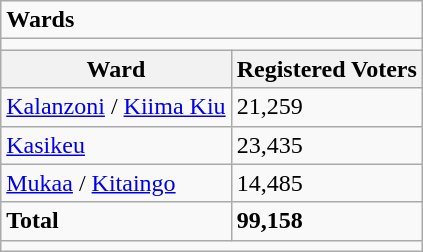<table class="wikitable">
<tr>
<td colspan="2"><strong>Wards</strong></td>
</tr>
<tr>
<td colspan="2"></td>
</tr>
<tr>
<th>Ward</th>
<th>Registered Voters</th>
</tr>
<tr>
<td><a href='#'>Kalanzoni</a> / <a href='#'>Kiima Kiu</a></td>
<td>21,259</td>
</tr>
<tr>
<td><a href='#'>Kasikeu</a></td>
<td>23,435</td>
</tr>
<tr>
<td><a href='#'>Mukaa</a> / <a href='#'>Kitaingo</a></td>
<td>14,485</td>
</tr>
<tr>
<td><strong>Total</strong></td>
<td><strong>99,158</strong></td>
</tr>
<tr>
<td colspan="2"></td>
</tr>
</table>
